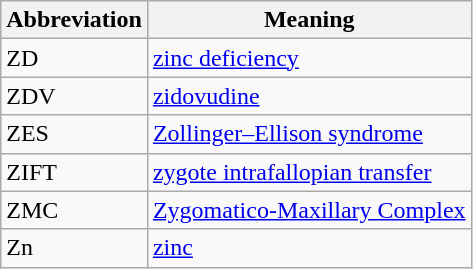<table class="wikitable sortable">
<tr>
<th scope="col">Abbreviation</th>
<th scope="col">Meaning</th>
</tr>
<tr>
<td>ZD</td>
<td><a href='#'>zinc deficiency</a></td>
</tr>
<tr>
<td>ZDV</td>
<td><a href='#'>zidovudine</a></td>
</tr>
<tr>
<td>ZES</td>
<td><a href='#'>Zollinger–Ellison syndrome</a></td>
</tr>
<tr>
<td>ZIFT</td>
<td><a href='#'>zygote intrafallopian transfer</a></td>
</tr>
<tr>
<td>ZMC</td>
<td><a href='#'>Zygomatico-Maxillary Complex</a></td>
</tr>
<tr>
<td>Zn</td>
<td><a href='#'>zinc</a></td>
</tr>
</table>
